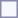<table style="border:1px solid #8888aa; background:#f7f8ff; padding:5px; font-size:95%; margin:0 12px 12px 0;">
</table>
